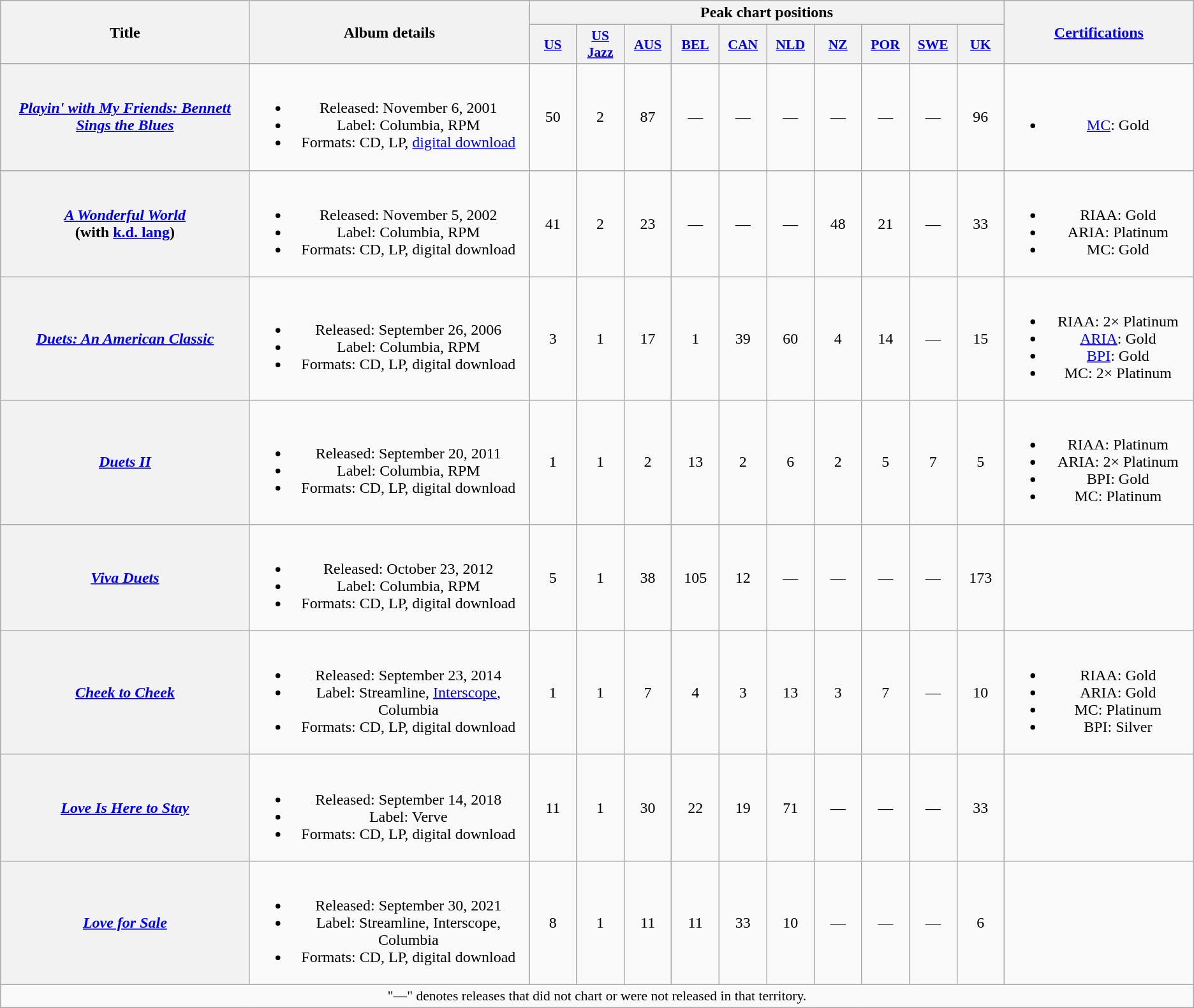<table class="wikitable plainrowheaders" style="text-align:center;">
<tr>
<th scope="col" rowspan="2" style="width:16em;">Title</th>
<th scope="col" rowspan="2" style="width:18em;">Album details</th>
<th scope="col" colspan="10">Peak chart positions</th>
<th scope="col" rowspan="2" style="width:12em;"><a href='#'>Certifications</a></th>
</tr>
<tr>
<th scope="col" style="width:3em;font-size:90%;"><a href='#'>US</a><br></th>
<th scope="col" style="width:3em;font-size:90%;"><a href='#'>US<br>Jazz</a><br></th>
<th scope="col" style="width:3em;font-size:90%;"><a href='#'>AUS</a><br></th>
<th scope="col" style="width:3em;font-size:90%;"><a href='#'>BEL</a><br></th>
<th scope="col" style="width:3em;font-size:90%;"><a href='#'>CAN</a><br></th>
<th scope="col" style="width:3em;font-size:90%;"><a href='#'>NLD</a><br></th>
<th scope="col" style="width:3em;font-size:90%;"><a href='#'>NZ</a><br></th>
<th scope="col" style="width:3em;font-size:90%;"><a href='#'>POR</a><br></th>
<th scope="col" style="width:3em;font-size:90%;"><a href='#'>SWE</a><br></th>
<th scope="col" style="width:3em;font-size:90%;"><a href='#'>UK</a><br></th>
</tr>
<tr>
<th scope="row"><em><a href='#'>Playin' with My Friends: Bennett Sings the Blues</a></em></th>
<td><br><ul><li>Released: November 6, 2001</li><li>Label: Columbia, RPM</li><li>Formats: CD, LP, <a href='#'>digital download</a></li></ul></td>
<td>50</td>
<td>2</td>
<td>87</td>
<td>—</td>
<td>—</td>
<td>—</td>
<td>—</td>
<td>—</td>
<td>—</td>
<td>96</td>
<td><br><ul><li><a href='#'>MC</a>: Gold</li></ul></td>
</tr>
<tr>
<th scope="row"><em><a href='#'>A Wonderful World</a></em><br><span>(with <a href='#'>k.d. lang</a>)</span></th>
<td><br><ul><li>Released: November 5, 2002</li><li>Label: Columbia, RPM</li><li>Formats: CD, LP, digital download</li></ul></td>
<td>41</td>
<td>2</td>
<td>23</td>
<td>—</td>
<td>—</td>
<td>—</td>
<td>48</td>
<td>21</td>
<td>—</td>
<td>33</td>
<td><br><ul><li>RIAA: Gold</li><li>ARIA: Platinum</li><li>MC: Gold</li></ul></td>
</tr>
<tr>
<th scope="row"><em><a href='#'>Duets: An American Classic</a></em></th>
<td><br><ul><li>Released: September 26, 2006</li><li>Label: Columbia, RPM</li><li>Formats: CD, LP, digital download</li></ul></td>
<td>3</td>
<td>1</td>
<td>17</td>
<td>1</td>
<td>39</td>
<td>60</td>
<td>4</td>
<td>14</td>
<td>—</td>
<td>15</td>
<td><br><ul><li>RIAA: 2× Platinum</li><li><a href='#'>ARIA</a>: Gold</li><li><a href='#'>BPI</a>: Gold</li><li>MC: 2× Platinum</li></ul></td>
</tr>
<tr>
<th scope="row"><em><a href='#'>Duets II</a></em></th>
<td><br><ul><li>Released: September 20, 2011</li><li>Label: Columbia, RPM</li><li>Formats: CD, LP, digital download</li></ul></td>
<td>1</td>
<td>1</td>
<td>2</td>
<td>13</td>
<td>2</td>
<td>6</td>
<td>2</td>
<td>5</td>
<td>7</td>
<td>5</td>
<td><br><ul><li>RIAA: Platinum</li><li>ARIA: 2× Platinum</li><li>BPI: Gold</li><li>MC: Platinum</li></ul></td>
</tr>
<tr>
<th scope="row"><em><a href='#'>Viva Duets</a></em></th>
<td><br><ul><li>Released: October 23, 2012</li><li>Label: Columbia, RPM</li><li>Formats: CD, LP, digital download</li></ul></td>
<td>5</td>
<td>1</td>
<td>38</td>
<td>105</td>
<td>12</td>
<td>—</td>
<td>—</td>
<td>—</td>
<td>—</td>
<td>173</td>
<td></td>
</tr>
<tr>
<th scope="row"><em><a href='#'>Cheek to Cheek</a></em> <br></th>
<td><br><ul><li>Released: September 23, 2014</li><li>Label: Streamline, <a href='#'>Interscope</a>, Columbia</li><li>Formats: CD, LP, digital download</li></ul></td>
<td>1</td>
<td>1</td>
<td>7</td>
<td>4</td>
<td>3</td>
<td>13</td>
<td>3</td>
<td>7</td>
<td>—</td>
<td>10</td>
<td><br><ul><li>RIAA: Gold</li><li>ARIA: Gold</li><li>MC: Platinum</li><li>BPI: Silver</li></ul></td>
</tr>
<tr>
<th scope="row"><em><a href='#'>Love Is Here to Stay</a></em> <br></th>
<td><br><ul><li>Released: September 14, 2018</li><li>Label: Verve</li><li>Formats: CD, LP, digital download</li></ul></td>
<td>11</td>
<td>1</td>
<td>30</td>
<td>22</td>
<td>19</td>
<td>71</td>
<td>—</td>
<td>—</td>
<td>—</td>
<td>33</td>
<td></td>
</tr>
<tr>
<th scope="row"><em><a href='#'>Love for Sale</a></em> <br></th>
<td><br><ul><li>Released: September 30, 2021</li><li>Label: Streamline, Interscope, Columbia</li><li>Formats: CD, LP, digital download</li></ul></td>
<td>8</td>
<td>1</td>
<td>11</td>
<td>11</td>
<td>33</td>
<td>10</td>
<td>—</td>
<td>—</td>
<td>—</td>
<td>6</td>
<td></td>
</tr>
<tr>
<td colspan="13" style="font-size:90%">"—" denotes releases that did not chart or were not released in that territory.</td>
</tr>
</table>
